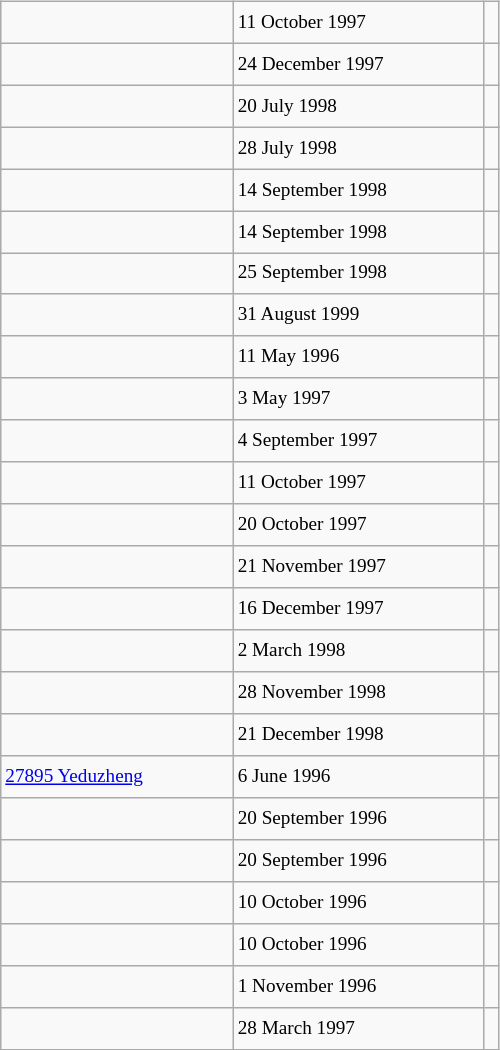<table class="wikitable" style="font-size: 80%; float: left; width: 26em; margin-right: 1em; height: 700px">
<tr>
<td></td>
<td>11 October 1997</td>
<td></td>
</tr>
<tr>
<td></td>
<td>24 December 1997</td>
<td></td>
</tr>
<tr>
<td></td>
<td>20 July 1998</td>
<td></td>
</tr>
<tr>
<td></td>
<td>28 July 1998</td>
<td></td>
</tr>
<tr>
<td></td>
<td>14 September 1998</td>
<td></td>
</tr>
<tr>
<td></td>
<td>14 September 1998</td>
<td></td>
</tr>
<tr>
<td></td>
<td>25 September 1998</td>
<td></td>
</tr>
<tr>
<td></td>
<td>31 August 1999</td>
<td></td>
</tr>
<tr>
<td></td>
<td>11 May 1996</td>
<td></td>
</tr>
<tr>
<td></td>
<td>3 May 1997</td>
<td></td>
</tr>
<tr>
<td></td>
<td>4 September 1997</td>
<td></td>
</tr>
<tr>
<td></td>
<td>11 October 1997</td>
<td></td>
</tr>
<tr>
<td></td>
<td>20 October 1997</td>
<td></td>
</tr>
<tr>
<td></td>
<td>21 November 1997</td>
<td></td>
</tr>
<tr>
<td></td>
<td>16 December 1997</td>
<td></td>
</tr>
<tr>
<td></td>
<td>2 March 1998</td>
<td></td>
</tr>
<tr>
<td></td>
<td>28 November 1998</td>
<td></td>
</tr>
<tr>
<td></td>
<td>21 December 1998</td>
<td></td>
</tr>
<tr>
<td><a href='#'>27895 Yeduzheng</a></td>
<td>6 June 1996</td>
<td></td>
</tr>
<tr>
<td></td>
<td>20 September 1996</td>
<td></td>
</tr>
<tr>
<td></td>
<td>20 September 1996</td>
<td></td>
</tr>
<tr>
<td></td>
<td>10 October 1996</td>
<td></td>
</tr>
<tr>
<td></td>
<td>10 October 1996</td>
<td></td>
</tr>
<tr>
<td></td>
<td>1 November 1996</td>
<td></td>
</tr>
<tr>
<td></td>
<td>28 March 1997</td>
<td></td>
</tr>
</table>
